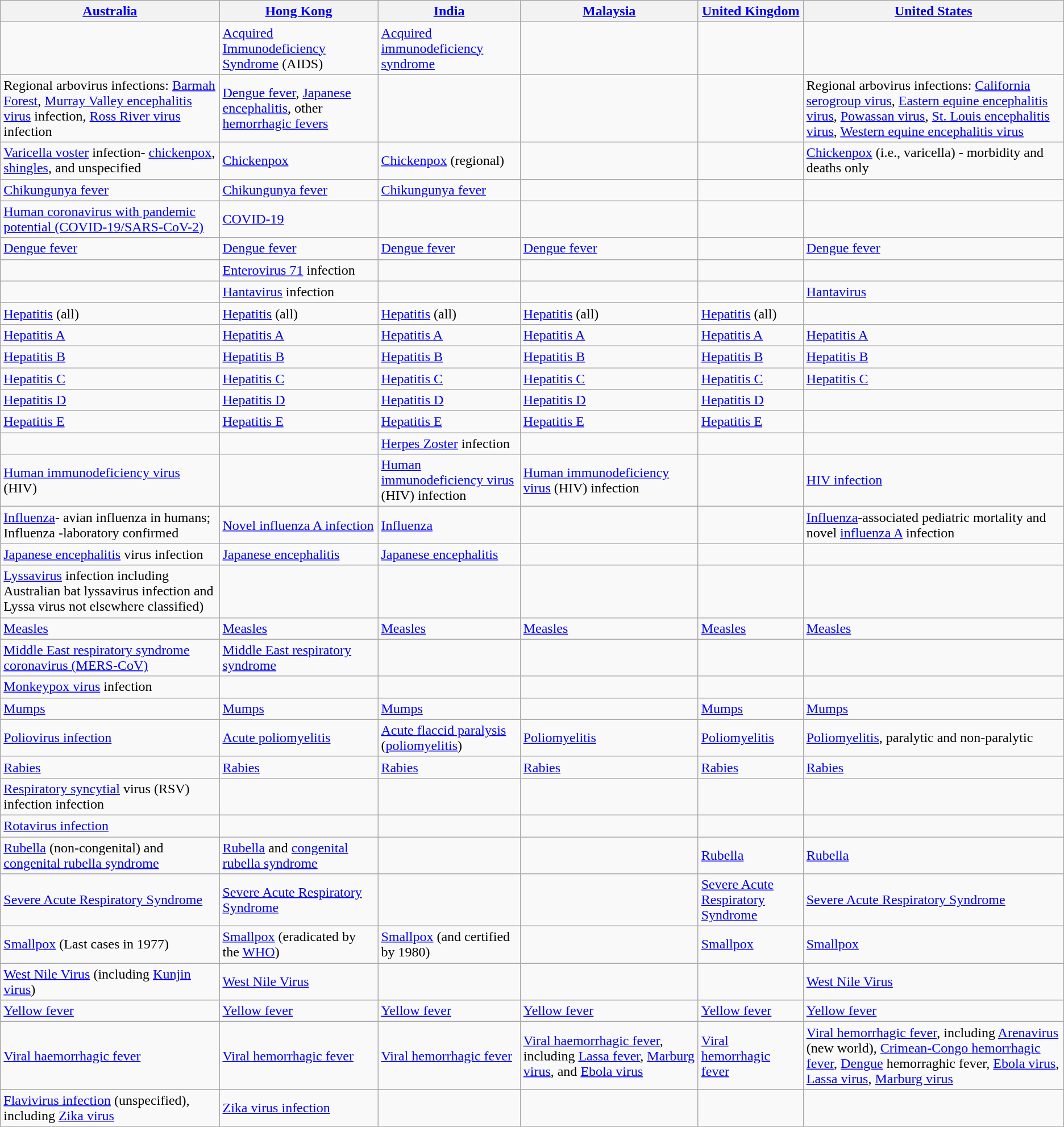<table class="wikitable">
<tr>
<th><a href='#'>Australia</a></th>
<th><a href='#'>Hong Kong</a></th>
<th><a href='#'>India</a></th>
<th><a href='#'>Malaysia</a></th>
<th><a href='#'>United Kingdom</a></th>
<th><a href='#'>United States</a></th>
</tr>
<tr>
<td></td>
<td><a href='#'>Acquired Immunodeficiency Syndrome</a> (AIDS)</td>
<td><a href='#'>Acquired immunodeficiency syndrome</a></td>
<td></td>
<td></td>
</tr>
<tr>
<td>Regional arbovirus infections: <a href='#'>Barmah Forest</a>,  <a href='#'>Murray Valley encephalitis virus</a> infection, <a href='#'>Ross River virus</a> infection</td>
<td><a href='#'>Dengue fever</a>, <a href='#'>Japanese encephalitis</a>, other <a href='#'>hemorrhagic fevers</a></td>
<td></td>
<td></td>
<td></td>
<td>Regional arbovirus infections:  <a href='#'>California serogroup virus</a>, <a href='#'>Eastern equine encephalitis virus</a>, <a href='#'>Powassan virus</a>, <a href='#'>St. Louis encephalitis virus</a>, <a href='#'>Western equine encephalitis virus</a></td>
</tr>
<tr>
<td><a href='#'>Varicella voster</a> infection- <a href='#'>chickenpox</a>, <a href='#'>shingles</a>, and unspecified</td>
<td><a href='#'>Chickenpox</a></td>
<td><a href='#'>Chickenpox</a> (regional)</td>
<td></td>
<td></td>
<td><a href='#'>Chickenpox</a> (i.e., varicella) - morbidity and deaths only</td>
</tr>
<tr>
<td><a href='#'>Chikungunya fever</a></td>
<td><a href='#'>Chikungunya fever</a></td>
<td><a href='#'>Chikungunya fever</a></td>
<td></td>
<td></td>
<td></td>
</tr>
<tr>
<td><a href='#'>Human coronavirus with pandemic potential (COVID-19/SARS-CoV-2)</a></td>
<td><a href='#'>COVID-19</a></td>
<td></td>
<td></td>
<td></td>
<td></td>
</tr>
<tr>
<td><a href='#'>Dengue fever</a></td>
<td><a href='#'>Dengue fever</a></td>
<td><a href='#'>Dengue fever</a></td>
<td><a href='#'>Dengue fever</a></td>
<td></td>
<td><a href='#'>Dengue fever</a></td>
</tr>
<tr>
<td></td>
<td><a href='#'>Enterovirus 71</a> infection</td>
<td></td>
<td></td>
<td></td>
<td></td>
</tr>
<tr>
<td></td>
<td><a href='#'>Hantavirus</a> infection</td>
<td></td>
<td></td>
<td></td>
<td><a href='#'>Hantavirus</a></td>
</tr>
<tr>
<td><a href='#'>Hepatitis</a> (all)</td>
<td><a href='#'>Hepatitis</a> (all)</td>
<td><a href='#'>Hepatitis</a> (all)</td>
<td><a href='#'>Hepatitis</a> (all)</td>
<td><a href='#'>Hepatitis</a> (all)</td>
<td></td>
</tr>
<tr>
<td><a href='#'>Hepatitis A</a></td>
<td><a href='#'>Hepatitis A</a></td>
<td><a href='#'>Hepatitis A</a></td>
<td><a href='#'>Hepatitis A</a></td>
<td><a href='#'>Hepatitis A</a></td>
<td><a href='#'>Hepatitis A</a></td>
</tr>
<tr>
<td><a href='#'>Hepatitis B</a></td>
<td><a href='#'>Hepatitis B</a></td>
<td><a href='#'>Hepatitis B</a></td>
<td><a href='#'>Hepatitis B</a></td>
<td><a href='#'>Hepatitis B</a></td>
<td><a href='#'>Hepatitis B</a></td>
</tr>
<tr>
<td><a href='#'>Hepatitis C</a></td>
<td><a href='#'>Hepatitis C</a></td>
<td><a href='#'>Hepatitis C</a></td>
<td><a href='#'>Hepatitis C</a></td>
<td><a href='#'>Hepatitis C</a></td>
<td><a href='#'>Hepatitis C</a></td>
</tr>
<tr>
<td><a href='#'>Hepatitis D</a></td>
<td><a href='#'>Hepatitis D</a></td>
<td><a href='#'>Hepatitis D</a></td>
<td><a href='#'>Hepatitis D</a></td>
<td><a href='#'>Hepatitis D</a></td>
<td></td>
</tr>
<tr>
<td><a href='#'>Hepatitis E</a></td>
<td><a href='#'>Hepatitis E</a></td>
<td><a href='#'>Hepatitis E</a></td>
<td><a href='#'>Hepatitis E</a></td>
<td><a href='#'>Hepatitis E</a></td>
<td></td>
</tr>
<tr>
<td></td>
<td></td>
<td><a href='#'>Herpes Zoster</a> infection</td>
<td></td>
<td></td>
<td></td>
</tr>
<tr>
<td><a href='#'>Human immunodeficiency virus</a> (HIV)</td>
<td></td>
<td><a href='#'>Human immunodeficiency virus</a> (HIV) infection</td>
<td><a href='#'>Human immunodeficiency virus</a> (HIV) infection</td>
<td></td>
<td><a href='#'>HIV infection</a></td>
</tr>
<tr>
<td><a href='#'>Influenza</a>- avian influenza in humans; Influenza -laboratory confirmed</td>
<td><a href='#'>Novel influenza A infection</a></td>
<td><a href='#'>Influenza</a></td>
<td></td>
<td></td>
<td><a href='#'>Influenza</a>-associated pediatric mortality and novel <a href='#'>influenza A</a> infection</td>
</tr>
<tr>
<td><a href='#'>Japanese encephalitis</a> virus infection</td>
<td><a href='#'>Japanese encephalitis</a></td>
<td><a href='#'>Japanese encephalitis</a></td>
<td></td>
<td></td>
<td></td>
</tr>
<tr>
<td><a href='#'>Lyssavirus</a> infection including Australian bat lyssavirus infection and Lyssa virus not elsewhere classified)</td>
<td></td>
<td></td>
<td></td>
<td></td>
<td></td>
</tr>
<tr>
<td><a href='#'>Measles</a></td>
<td><a href='#'>Measles</a></td>
<td><a href='#'>Measles</a></td>
<td><a href='#'>Measles</a></td>
<td><a href='#'>Measles</a></td>
<td><a href='#'>Measles</a></td>
</tr>
<tr>
<td><a href='#'>Middle East respiratory syndrome coronavirus (MERS-CoV)</a></td>
<td><a href='#'>Middle East respiratory syndrome</a></td>
<td></td>
<td></td>
<td></td>
<td></td>
</tr>
<tr>
<td><a href='#'>Monkeypox virus</a> infection</td>
<td></td>
<td></td>
<td></td>
<td></td>
<td></td>
</tr>
<tr>
<td><a href='#'>Mumps</a></td>
<td><a href='#'>Mumps</a></td>
<td><a href='#'>Mumps</a></td>
<td></td>
<td><a href='#'>Mumps</a></td>
<td><a href='#'>Mumps</a></td>
</tr>
<tr>
<td><a href='#'>Poliovirus infection</a></td>
<td><a href='#'>Acute poliomyelitis</a></td>
<td><a href='#'>Acute flaccid paralysis</a> (<a href='#'>poliomyelitis</a>)</td>
<td><a href='#'>Poliomyelitis</a></td>
<td><a href='#'>Poliomyelitis</a></td>
<td><a href='#'>Poliomyelitis</a>, paralytic and non-paralytic</td>
</tr>
<tr>
<td><a href='#'>Rabies</a></td>
<td><a href='#'>Rabies</a></td>
<td><a href='#'>Rabies</a></td>
<td><a href='#'>Rabies</a></td>
<td><a href='#'>Rabies</a></td>
<td><a href='#'>Rabies</a></td>
</tr>
<tr>
<td><a href='#'>Respiratory syncytial</a> virus (RSV) infection infection</td>
<td></td>
<td></td>
<td></td>
<td></td>
<td></td>
</tr>
<tr>
<td><a href='#'>Rotavirus infection</a></td>
<td></td>
<td></td>
<td></td>
<td></td>
<td></td>
</tr>
<tr>
<td><a href='#'>Rubella</a> (non-congenital) and <a href='#'>congenital rubella syndrome</a></td>
<td><a href='#'>Rubella</a> and <a href='#'>congenital rubella syndrome</a></td>
<td></td>
<td></td>
<td><a href='#'>Rubella</a></td>
<td><a href='#'>Rubella</a></td>
</tr>
<tr>
<td><a href='#'>Severe Acute Respiratory Syndrome</a></td>
<td><a href='#'>Severe Acute Respiratory Syndrome</a></td>
<td></td>
<td></td>
<td><a href='#'>Severe Acute Respiratory Syndrome</a></td>
<td><a href='#'>Severe Acute Respiratory Syndrome</a></td>
</tr>
<tr>
<td><a href='#'>Smallpox</a> (Last cases in 1977)</td>
<td><a href='#'>Smallpox</a> (eradicated by the <a href='#'>WHO</a>)</td>
<td><a href='#'>Smallpox</a> (and certified by 1980)</td>
<td></td>
<td><a href='#'>Smallpox</a></td>
<td><a href='#'>Smallpox</a></td>
</tr>
<tr>
<td><a href='#'>West Nile Virus</a> (including <a href='#'>Kunjin virus</a>)</td>
<td><a href='#'>West Nile Virus</a></td>
<td></td>
<td></td>
<td></td>
<td><a href='#'>West Nile Virus</a></td>
</tr>
<tr>
<td><a href='#'>Yellow fever</a></td>
<td><a href='#'>Yellow fever</a></td>
<td><a href='#'>Yellow fever</a></td>
<td><a href='#'>Yellow fever</a></td>
<td><a href='#'>Yellow fever</a></td>
<td><a href='#'>Yellow fever</a></td>
</tr>
<tr>
<td><a href='#'>Viral haemorrhagic fever</a></td>
<td><a href='#'>Viral hemorrhagic fever</a></td>
<td><a href='#'>Viral hemorrhagic fever</a></td>
<td><a href='#'>Viral haemorrhagic fever</a>, including <a href='#'>Lassa fever</a>, <a href='#'>Marburg virus</a>, and <a href='#'>Ebola virus</a></td>
<td><a href='#'>Viral hemorrhagic fever</a></td>
<td><a href='#'>Viral hemorrhagic fever</a>, including <a href='#'>Arenavirus</a> (new world), <a href='#'>Crimean-Congo hemorrhagic fever</a>, <a href='#'>Dengue</a>  hemorraghic fever, <a href='#'>Ebola virus</a>, <a href='#'>Lassa virus</a>, <a href='#'>Marburg virus</a></td>
</tr>
<tr>
<td><a href='#'>Flavivirus infection</a> (unspecified), including <a href='#'>Zika virus</a></td>
<td><a href='#'>Zika virus infection</a></td>
<td></td>
<td></td>
<td></td>
<td></td>
</tr>
</table>
